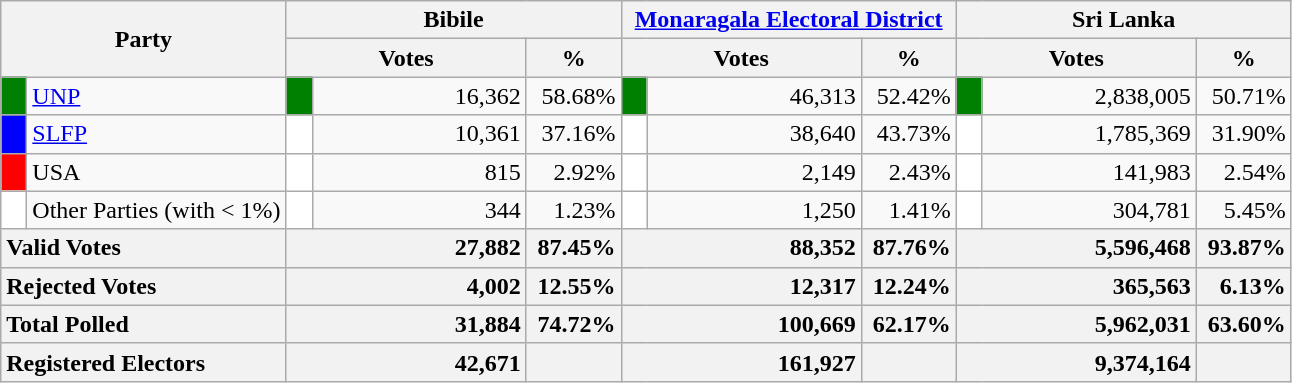<table class="wikitable">
<tr>
<th colspan="2" width="144px"rowspan="2">Party</th>
<th colspan="3" width="216px">Bibile</th>
<th colspan="3" width="216px"><a href='#'>Monaragala Electoral District</a></th>
<th colspan="3" width="216px">Sri Lanka</th>
</tr>
<tr>
<th colspan="2" width="144px">Votes</th>
<th>%</th>
<th colspan="2" width="144px">Votes</th>
<th>%</th>
<th colspan="2" width="144px">Votes</th>
<th>%</th>
</tr>
<tr>
<td style="background-color:green;" width="10px"></td>
<td style="text-align:left;"><a href='#'>UNP</a></td>
<td style="background-color:green;" width="10px"></td>
<td style="text-align:right;">16,362</td>
<td style="text-align:right;">58.68%</td>
<td style="background-color:green;" width="10px"></td>
<td style="text-align:right;">46,313</td>
<td style="text-align:right;">52.42%</td>
<td style="background-color:green;" width="10px"></td>
<td style="text-align:right;">2,838,005</td>
<td style="text-align:right;">50.71%</td>
</tr>
<tr>
<td style="background-color:blue;" width="10px"></td>
<td style="text-align:left;"><a href='#'>SLFP</a></td>
<td style="background-color:white;" width="10px"></td>
<td style="text-align:right;">10,361</td>
<td style="text-align:right;">37.16%</td>
<td style="background-color:white;" width="10px"></td>
<td style="text-align:right;">38,640</td>
<td style="text-align:right;">43.73%</td>
<td style="background-color:white;" width="10px"></td>
<td style="text-align:right;">1,785,369</td>
<td style="text-align:right;">31.90%</td>
</tr>
<tr>
<td style="background-color:red;" width="10px"></td>
<td style="text-align:left;">USA</td>
<td style="background-color:white;" width="10px"></td>
<td style="text-align:right;">815</td>
<td style="text-align:right;">2.92%</td>
<td style="background-color:white;" width="10px"></td>
<td style="text-align:right;">2,149</td>
<td style="text-align:right;">2.43%</td>
<td style="background-color:white;" width="10px"></td>
<td style="text-align:right;">141,983</td>
<td style="text-align:right;">2.54%</td>
</tr>
<tr>
<td style="background-color:white;" width="10px"></td>
<td style="text-align:left;">Other Parties (with < 1%)</td>
<td style="background-color:white;" width="10px"></td>
<td style="text-align:right;">344</td>
<td style="text-align:right;">1.23%</td>
<td style="background-color:white;" width="10px"></td>
<td style="text-align:right;">1,250</td>
<td style="text-align:right;">1.41%</td>
<td style="background-color:white;" width="10px"></td>
<td style="text-align:right;">304,781</td>
<td style="text-align:right;">5.45%</td>
</tr>
<tr>
<th colspan="2" width="144px"style="text-align:left;">Valid Votes</th>
<th style="text-align:right;"colspan="2" width="144px">27,882</th>
<th style="text-align:right;">87.45%</th>
<th style="text-align:right;"colspan="2" width="144px">88,352</th>
<th style="text-align:right;">87.76%</th>
<th style="text-align:right;"colspan="2" width="144px">5,596,468</th>
<th style="text-align:right;">93.87%</th>
</tr>
<tr>
<th colspan="2" width="144px"style="text-align:left;">Rejected Votes</th>
<th style="text-align:right;"colspan="2" width="144px">4,002</th>
<th style="text-align:right;">12.55%</th>
<th style="text-align:right;"colspan="2" width="144px">12,317</th>
<th style="text-align:right;">12.24%</th>
<th style="text-align:right;"colspan="2" width="144px">365,563</th>
<th style="text-align:right;">6.13%</th>
</tr>
<tr>
<th colspan="2" width="144px"style="text-align:left;">Total Polled</th>
<th style="text-align:right;"colspan="2" width="144px">31,884</th>
<th style="text-align:right;">74.72%</th>
<th style="text-align:right;"colspan="2" width="144px">100,669</th>
<th style="text-align:right;">62.17%</th>
<th style="text-align:right;"colspan="2" width="144px">5,962,031</th>
<th style="text-align:right;">63.60%</th>
</tr>
<tr>
<th colspan="2" width="144px"style="text-align:left;">Registered Electors</th>
<th style="text-align:right;"colspan="2" width="144px">42,671</th>
<th></th>
<th style="text-align:right;"colspan="2" width="144px">161,927</th>
<th></th>
<th style="text-align:right;"colspan="2" width="144px">9,374,164</th>
<th></th>
</tr>
</table>
